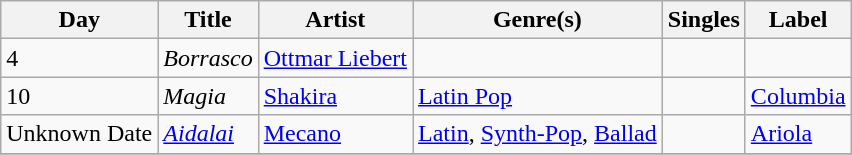<table class="wikitable sortable" style="text-align: left;">
<tr>
<th>Day</th>
<th>Title</th>
<th>Artist</th>
<th>Genre(s)</th>
<th>Singles</th>
<th>Label</th>
</tr>
<tr>
<td>4</td>
<td><em>Borrasco</em></td>
<td><a href='#'>Ottmar Liebert</a></td>
<td></td>
<td></td>
</tr>
<tr>
<td>10</td>
<td><em>Magia</em></td>
<td><a href='#'>Shakira</a></td>
<td><a href='#'>Latin Pop</a></td>
<td></td>
<td><a href='#'>Columbia</a></td>
</tr>
<tr>
<td>Unknown Date</td>
<td><em><a href='#'>Aidalai</a></em></td>
<td><a href='#'>Mecano</a></td>
<td><a href='#'>Latin</a>, <a href='#'>Synth-Pop</a>, <a href='#'>Ballad</a></td>
<td></td>
<td><a href='#'>Ariola</a></td>
</tr>
<tr>
</tr>
</table>
